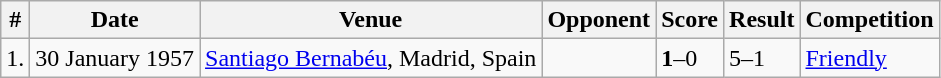<table class="wikitable" style="font-size:100%">
<tr>
<th>#</th>
<th>Date</th>
<th>Venue</th>
<th>Opponent</th>
<th>Score</th>
<th>Result</th>
<th>Competition</th>
</tr>
<tr>
<td>1.</td>
<td>30 January 1957</td>
<td><a href='#'>Santiago Bernabéu</a>, Madrid, Spain</td>
<td></td>
<td><strong>1</strong>–0</td>
<td>5–1</td>
<td><a href='#'>Friendly</a></td>
</tr>
</table>
